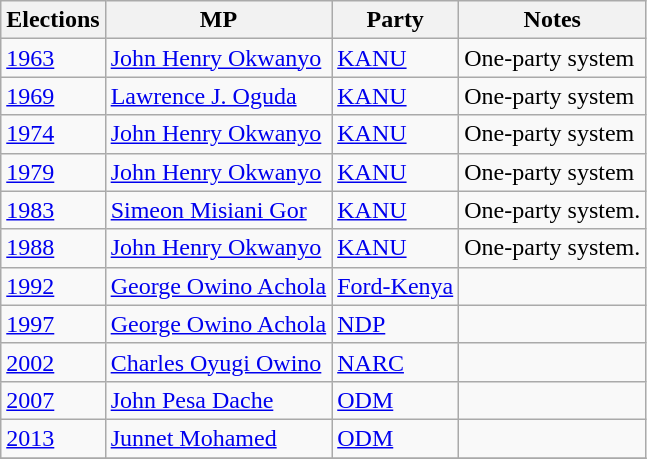<table class="wikitable">
<tr>
<th>Elections</th>
<th>MP </th>
<th>Party</th>
<th>Notes</th>
</tr>
<tr>
<td><a href='#'>1963</a></td>
<td><a href='#'>John Henry Okwanyo</a></td>
<td><a href='#'>KANU</a></td>
<td>One-party system</td>
</tr>
<tr>
<td><a href='#'>1969</a></td>
<td><a href='#'>Lawrence J. Oguda</a></td>
<td><a href='#'>KANU</a></td>
<td>One-party system</td>
</tr>
<tr>
<td><a href='#'>1974</a></td>
<td><a href='#'>John Henry Okwanyo</a></td>
<td><a href='#'>KANU</a></td>
<td>One-party system</td>
</tr>
<tr>
<td><a href='#'>1979</a></td>
<td><a href='#'>John Henry Okwanyo</a></td>
<td><a href='#'>KANU</a></td>
<td>One-party system</td>
</tr>
<tr>
<td><a href='#'>1983</a></td>
<td><a href='#'>Simeon Misiani Gor</a></td>
<td><a href='#'>KANU</a></td>
<td>One-party system.</td>
</tr>
<tr>
<td><a href='#'>1988</a></td>
<td><a href='#'>John Henry Okwanyo</a></td>
<td><a href='#'>KANU</a></td>
<td>One-party system.</td>
</tr>
<tr>
<td><a href='#'>1992</a></td>
<td><a href='#'>George Owino Achola</a></td>
<td><a href='#'>Ford-Kenya</a></td>
<td></td>
</tr>
<tr>
<td><a href='#'>1997</a></td>
<td><a href='#'>George Owino Achola</a></td>
<td><a href='#'>NDP</a></td>
<td></td>
</tr>
<tr>
<td><a href='#'>2002</a></td>
<td><a href='#'>Charles Oyugi Owino</a></td>
<td><a href='#'>NARC</a></td>
<td></td>
</tr>
<tr>
<td><a href='#'>2007</a></td>
<td><a href='#'>John Pesa Dache</a></td>
<td><a href='#'>ODM</a></td>
<td></td>
</tr>
<tr>
<td><a href='#'>2013</a></td>
<td><a href='#'>Junnet Mohamed</a></td>
<td><a href='#'>ODM</a></td>
<td></td>
</tr>
<tr>
</tr>
</table>
